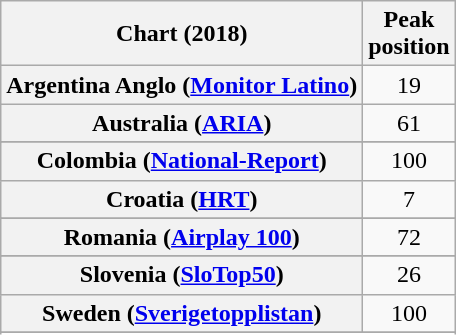<table class="wikitable sortable plainrowheaders" style="text-align:center">
<tr>
<th scope="col">Chart (2018)</th>
<th scope="col">Peak<br> position</th>
</tr>
<tr>
<th scope="row">Argentina Anglo (<a href='#'>Monitor Latino</a>)</th>
<td>19</td>
</tr>
<tr>
<th scope="row">Australia (<a href='#'>ARIA</a>)</th>
<td>61</td>
</tr>
<tr>
</tr>
<tr>
</tr>
<tr>
</tr>
<tr>
</tr>
<tr>
</tr>
<tr>
<th scope="row">Colombia (<a href='#'>National-Report</a>)</th>
<td>100</td>
</tr>
<tr>
<th scope="row">Croatia (<a href='#'>HRT</a>)</th>
<td>7</td>
</tr>
<tr>
</tr>
<tr>
</tr>
<tr>
</tr>
<tr>
</tr>
<tr>
</tr>
<tr>
</tr>
<tr>
<th scope="row">Romania (<a href='#'>Airplay 100</a>)</th>
<td>72</td>
</tr>
<tr>
</tr>
<tr>
</tr>
<tr>
</tr>
<tr>
<th scope="row">Slovenia (<a href='#'>SloTop50</a>)</th>
<td>26</td>
</tr>
<tr>
<th scope="row">Sweden (<a href='#'>Sverigetopplistan</a>)</th>
<td>100</td>
</tr>
<tr>
</tr>
<tr>
</tr>
<tr>
</tr>
<tr>
</tr>
<tr>
</tr>
<tr>
</tr>
<tr>
</tr>
</table>
